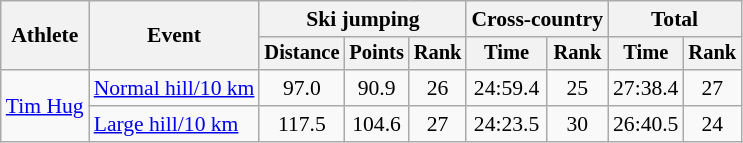<table class="wikitable" style="font-size:90%">
<tr>
<th rowspan="2">Athlete</th>
<th rowspan="2">Event</th>
<th colspan="3">Ski jumping</th>
<th colspan="2">Cross-country</th>
<th colspan="2">Total</th>
</tr>
<tr style="font-size:95%">
<th>Distance</th>
<th>Points</th>
<th>Rank</th>
<th>Time</th>
<th>Rank</th>
<th>Time</th>
<th>Rank</th>
</tr>
<tr align=center>
<td align=left rowspan=2><a href='#'>Tim Hug</a></td>
<td align=left><a href='#'>Normal hill/10 km</a></td>
<td>97.0</td>
<td>90.9</td>
<td>26</td>
<td>24:59.4</td>
<td>25</td>
<td>27:38.4</td>
<td>27</td>
</tr>
<tr align=center>
<td align=left><a href='#'>Large hill/10 km</a></td>
<td>117.5</td>
<td>104.6</td>
<td>27</td>
<td>24:23.5</td>
<td>30</td>
<td>26:40.5</td>
<td>24</td>
</tr>
</table>
